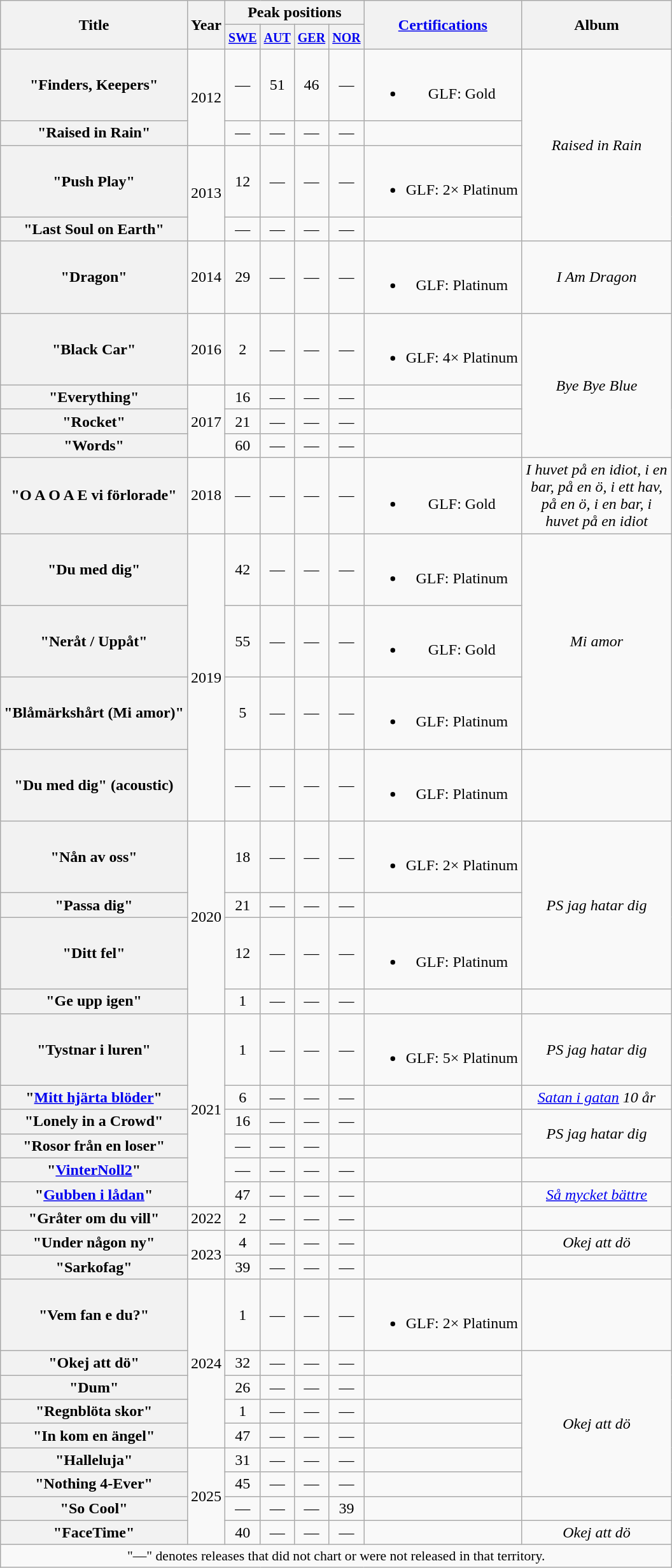<table class="wikitable plainrowheaders" style="text-align:center">
<tr>
<th scope="col" rowspan="2">Title</th>
<th scope="col" rowspan="2">Year</th>
<th scope="col" colspan="4">Peak positions</th>
<th scope="col" rowspan="2"><a href='#'>Certifications</a></th>
<th scope="col" width="150" rowspan="2">Album</th>
</tr>
<tr>
<th width="20"><small><a href='#'>SWE</a></small><br></th>
<th width="20"><small><a href='#'>AUT</a></small><br></th>
<th width="20"><small><a href='#'>GER</a></small><br></th>
<th width="20"><small><a href='#'>NOR</a></small><br></th>
</tr>
<tr>
<th scope="row">"Finders, Keepers"</th>
<td rowspan=2>2012</td>
<td>—</td>
<td>51</td>
<td>46</td>
<td>—</td>
<td><br><ul><li>GLF: Gold</li></ul></td>
<td rowspan="4"><em>Raised in Rain</em></td>
</tr>
<tr>
<th scope="row">"Raised in Rain"</th>
<td>—</td>
<td>—</td>
<td>—</td>
<td>—</td>
<td></td>
</tr>
<tr>
<th scope="row">"Push Play"</th>
<td rowspan="2">2013</td>
<td>12</td>
<td>—</td>
<td>—</td>
<td>—</td>
<td><br><ul><li>GLF: 2× Platinum</li></ul></td>
</tr>
<tr>
<th scope="row">"Last Soul on Earth"</th>
<td>—</td>
<td>—</td>
<td>—</td>
<td>—</td>
<td></td>
</tr>
<tr>
<th scope="row">"Dragon"</th>
<td>2014</td>
<td>29</td>
<td>—</td>
<td>—</td>
<td>—</td>
<td><br><ul><li>GLF: Platinum</li></ul></td>
<td><em>I Am Dragon</em></td>
</tr>
<tr>
<th scope="row">"Black Car"</th>
<td>2016</td>
<td>2</td>
<td>—</td>
<td>—</td>
<td>—</td>
<td><br><ul><li>GLF: 4× Platinum</li></ul></td>
<td rowspan="4"><em>Bye Bye Blue</em></td>
</tr>
<tr>
<th scope="row">"Everything"</th>
<td rowspan="3">2017</td>
<td>16</td>
<td>—</td>
<td>—</td>
<td>—</td>
<td></td>
</tr>
<tr>
<th scope="row">"Rocket"<br></th>
<td>21</td>
<td>—</td>
<td>—</td>
<td>—</td>
<td></td>
</tr>
<tr>
<th scope="row">"Words"</th>
<td>60</td>
<td>—</td>
<td>—</td>
<td>—</td>
<td></td>
</tr>
<tr>
<th scope="row">"O A O A E vi förlorade"<br></th>
<td>2018</td>
<td>—</td>
<td>—</td>
<td>—</td>
<td>—</td>
<td><br><ul><li>GLF: Gold</li></ul></td>
<td><em>I huvet på en idiot, i en bar, på en ö, i ett hav, på en ö, i en bar, i huvet på en idiot</em></td>
</tr>
<tr>
<th scope="row">"Du med dig"</th>
<td rowspan="4">2019</td>
<td>42</td>
<td>—</td>
<td>—</td>
<td>—</td>
<td><br><ul><li>GLF: Platinum</li></ul></td>
<td rowspan="3"><em>Mi amor</em></td>
</tr>
<tr>
<th scope="row">"Neråt / Uppåt"</th>
<td>55</td>
<td>—</td>
<td>—</td>
<td>—</td>
<td><br><ul><li>GLF: Gold</li></ul></td>
</tr>
<tr>
<th scope="row">"Blåmärkshårt (Mi amor)"<br></th>
<td>5</td>
<td>—</td>
<td>—</td>
<td>—</td>
<td><br><ul><li>GLF: Platinum</li></ul></td>
</tr>
<tr>
<th scope="row">"Du med dig" (acoustic)</th>
<td>—</td>
<td>—</td>
<td>—</td>
<td>—</td>
<td><br><ul><li>GLF: Platinum</li></ul></td>
<td></td>
</tr>
<tr>
<th scope="row">"Nån av oss"</th>
<td rowspan="4">2020</td>
<td>18</td>
<td>—</td>
<td>—</td>
<td>—</td>
<td><br><ul><li>GLF: 2× Platinum</li></ul></td>
<td rowspan="3"><em>PS jag hatar dig</em></td>
</tr>
<tr>
<th scope="row">"Passa dig"</th>
<td>21</td>
<td>—</td>
<td>—</td>
<td>—</td>
<td></td>
</tr>
<tr>
<th scope="row">"Ditt fel"<br></th>
<td>12</td>
<td>—</td>
<td>—</td>
<td>—</td>
<td><br><ul><li>GLF: Platinum</li></ul></td>
</tr>
<tr>
<th scope="row">"Ge upp igen"<br></th>
<td>1</td>
<td>—</td>
<td>—</td>
<td>—</td>
<td></td>
<td></td>
</tr>
<tr>
<th scope="row">"Tystnar i luren"<br></th>
<td rowspan="6">2021</td>
<td>1</td>
<td>—</td>
<td>—</td>
<td>—</td>
<td><br><ul><li>GLF: 5× Platinum</li></ul></td>
<td><em>PS jag hatar dig</em></td>
</tr>
<tr>
<th scope="row">"<a href='#'>Mitt hjärta blöder</a>"</th>
<td>6</td>
<td>—</td>
<td>—</td>
<td>—</td>
<td></td>
<td><em><a href='#'>Satan i gatan</a> 10 år</em></td>
</tr>
<tr>
<th scope="row">"Lonely in a Crowd"<br></th>
<td>16</td>
<td>—</td>
<td>—</td>
<td>—</td>
<td></td>
<td rowspan="2"><em>PS jag hatar dig</em></td>
</tr>
<tr>
<th scope="row">"Rosor från en loser"</th>
<td>—</td>
<td>—</td>
<td>—</td>
<td></td>
</tr>
<tr>
<th scope="row">"<a href='#'>VinterNoll2</a>"</th>
<td>—</td>
<td>—</td>
<td>—</td>
<td>—</td>
<td></td>
<td></td>
</tr>
<tr>
<th scope="row">"<a href='#'>Gubben i lådan</a>"<br></th>
<td>47</td>
<td>—</td>
<td>—</td>
<td>—</td>
<td></td>
<td><em><a href='#'>Så mycket bättre</a></em></td>
</tr>
<tr>
<th scope="row">"Gråter om du vill"<br></th>
<td>2022</td>
<td>2</td>
<td>—</td>
<td>—</td>
<td>—</td>
<td></td>
<td></td>
</tr>
<tr>
<th scope="row">"Under någon ny"<br></th>
<td rowspan="2">2023</td>
<td>4</td>
<td>—</td>
<td>—</td>
<td>—</td>
<td></td>
<td><em>Okej att dö</em></td>
</tr>
<tr>
<th scope="row">"Sarkofag"</th>
<td>39</td>
<td>—</td>
<td>—</td>
<td>—</td>
<td></td>
<td></td>
</tr>
<tr>
<th scope="row">"Vem fan e du?"<br></th>
<td rowspan="5">2024</td>
<td>1</td>
<td>—</td>
<td>—</td>
<td>—</td>
<td><br><ul><li>GLF: 2× Platinum</li></ul></td>
<td></td>
</tr>
<tr>
<th scope="row">"Okej att dö"</th>
<td>32</td>
<td>—</td>
<td>—</td>
<td>—</td>
<td></td>
<td rowspan="6"><em>Okej att dö</em></td>
</tr>
<tr>
<th scope="row">"Dum"</th>
<td>26</td>
<td>—</td>
<td>—</td>
<td>—</td>
<td></td>
</tr>
<tr>
<th scope="row">"Regnblöta skor"</th>
<td>1</td>
<td>—</td>
<td>—</td>
<td>—</td>
<td></td>
</tr>
<tr>
<th scope="row">"In kom en ängel"</th>
<td>47</td>
<td>—</td>
<td>—</td>
<td>—</td>
<td></td>
</tr>
<tr>
<th scope="row">"Halleluja"</th>
<td rowspan="4">2025</td>
<td>31</td>
<td>—</td>
<td>—</td>
<td>—</td>
<td></td>
</tr>
<tr>
<th scope="row">"Nothing 4-Ever"</th>
<td>45</td>
<td>—</td>
<td>—</td>
<td>—</td>
<td></td>
</tr>
<tr>
<th scope="row">"So Cool"<br></th>
<td>—</td>
<td>—</td>
<td>—</td>
<td>39</td>
<td></td>
<td></td>
</tr>
<tr>
<th scope="row">"FaceTime"</th>
<td>40<br></td>
<td>—</td>
<td>—</td>
<td>—</td>
<td></td>
<td><em>Okej att dö</em></td>
</tr>
<tr>
<td colspan="10" style="font-size:90%">"—" denotes releases that did not chart or were not released in that territory.</td>
</tr>
</table>
